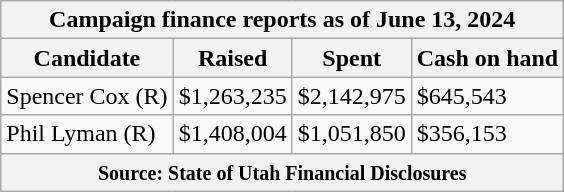<table class="wikitable sortable">
<tr>
<th colspan=4>Campaign finance reports as of June 13, 2024</th>
</tr>
<tr style="text-align:center;">
<th>Candidate</th>
<th>Raised</th>
<th>Spent</th>
<th>Cash on hand</th>
</tr>
<tr>
<td>Spencer Cox (R)</td>
<td>$1,263,235</td>
<td>$2,142,975</td>
<td>$645,543</td>
</tr>
<tr>
<td>Phil Lyman (R)</td>
<td>$1,408,004</td>
<td>$1,051,850</td>
<td>$356,153</td>
</tr>
<tr>
<th colspan="4"><small>Source: State of Utah Financial Disclosures</small></th>
</tr>
</table>
